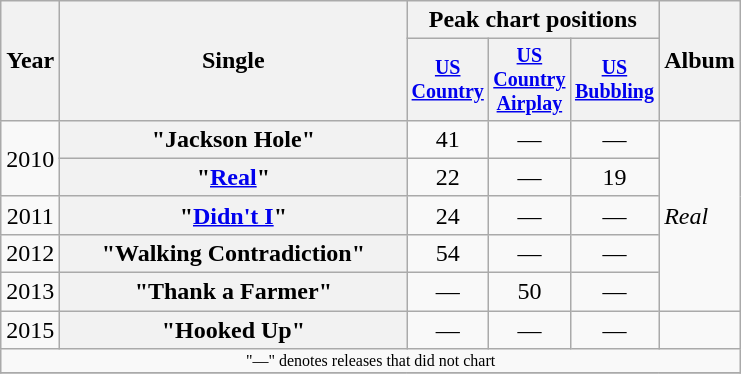<table class="wikitable plainrowheaders" style="text-align:center;">
<tr>
<th rowspan="2">Year</th>
<th rowspan="2" style="width:14em;">Single</th>
<th colspan="3">Peak chart positions</th>
<th rowspan="2">Album</th>
</tr>
<tr style="font-size:smaller;">
<th width="45"><a href='#'>US Country</a><br></th>
<th width="45"><a href='#'>US Country Airplay</a></th>
<th width="45"><a href='#'>US Bubbling</a><br></th>
</tr>
<tr>
<td rowspan="2">2010</td>
<th scope="row">"Jackson Hole"</th>
<td>41</td>
<td>—</td>
<td>—</td>
<td align="left" rowspan="5"><em>Real</em> </td>
</tr>
<tr>
<th scope="row">"<a href='#'>Real</a>"</th>
<td>22</td>
<td>—</td>
<td>19</td>
</tr>
<tr>
<td>2011</td>
<th scope="row">"<a href='#'>Didn't I</a>"</th>
<td>24</td>
<td>—</td>
<td>—</td>
</tr>
<tr>
<td>2012</td>
<th scope="row">"Walking Contradiction"</th>
<td>54</td>
<td>—</td>
<td>—</td>
</tr>
<tr>
<td>2013</td>
<th scope="row">"Thank a Farmer"</th>
<td>—</td>
<td>50</td>
<td>—</td>
</tr>
<tr>
<td>2015</td>
<th scope="row">"Hooked Up"</th>
<td>—</td>
<td>—</td>
<td>—</td>
<td></td>
</tr>
<tr>
<td colspan="6" style="font-size:8pt">"—" denotes releases that did not chart</td>
</tr>
<tr>
</tr>
</table>
